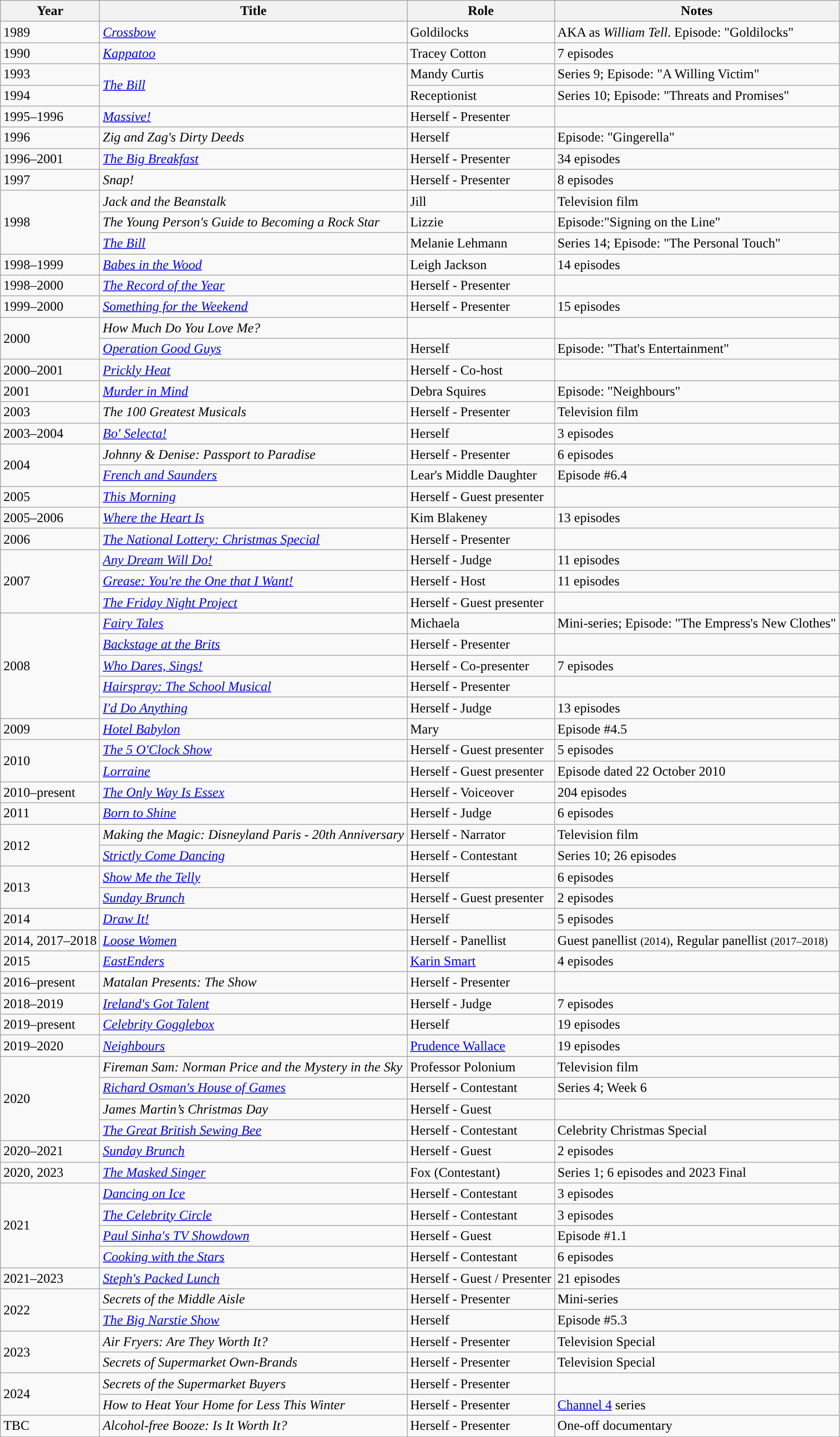<table class="wikitable sortable">
<tr>
<th>Year</th>
<th>Title</th>
<th>Role</th>
<th class="unsortable">Notes</th>
</tr>
<tr>
<td>1989</td>
<td><em><a href='#'>Crossbow</a></em></td>
<td>Goldilocks</td>
<td>AKA as <em>William Tell</em>. Episode: "Goldilocks"</td>
</tr>
<tr>
<td>1990</td>
<td><em><a href='#'>Kappatoo</a></em></td>
<td>Tracey Cotton</td>
<td>7 episodes</td>
</tr>
<tr>
<td>1993</td>
<td rowspan=2><em><a href='#'>The Bill</a></em></td>
<td>Mandy Curtis</td>
<td>Series 9; Episode: "A Willing Victim"</td>
</tr>
<tr>
<td>1994</td>
<td>Receptionist</td>
<td>Series 10; Episode: "Threats and Promises"</td>
</tr>
<tr>
<td>1995–1996</td>
<td><em><a href='#'>Massive!</a></em></td>
<td>Herself - Presenter</td>
<td></td>
</tr>
<tr>
<td>1996</td>
<td><em>Zig and Zag's Dirty Deeds</em></td>
<td>Herself</td>
<td>Episode: "Gingerella"</td>
</tr>
<tr>
<td>1996–2001</td>
<td><em><a href='#'>The Big Breakfast</a></em></td>
<td>Herself - Presenter</td>
<td>34 episodes</td>
</tr>
<tr>
<td>1997</td>
<td><em>Snap!</em></td>
<td>Herself - Presenter</td>
<td>8 episodes</td>
</tr>
<tr>
<td rowspan=3>1998</td>
<td><em>Jack and the Beanstalk</em></td>
<td>Jill</td>
<td>Television film</td>
</tr>
<tr>
<td><em>The Young Person's Guide to Becoming a Rock Star</em></td>
<td>Lizzie</td>
<td>Episode:"Signing on the Line"</td>
</tr>
<tr>
<td><em><a href='#'>The Bill</a></em></td>
<td>Melanie Lehmann</td>
<td>Series 14; Episode: "The Personal Touch"</td>
</tr>
<tr>
<td>1998–1999</td>
<td><em><a href='#'>Babes in the Wood</a></em></td>
<td>Leigh Jackson</td>
<td>14 episodes</td>
</tr>
<tr>
<td>1998–2000</td>
<td><em><a href='#'>The Record of the Year</a></em></td>
<td>Herself - Presenter</td>
<td></td>
</tr>
<tr>
<td>1999–2000</td>
<td><em><a href='#'>Something for the Weekend</a></em></td>
<td>Herself - Presenter</td>
<td>15 episodes</td>
</tr>
<tr>
<td rowspan=2>2000</td>
<td><em>How Much Do You Love Me?</em></td>
<td></td>
<td></td>
</tr>
<tr>
<td><em><a href='#'>Operation Good Guys</a></em></td>
<td>Herself</td>
<td>Episode: "That's Entertainment"</td>
</tr>
<tr>
<td>2000–2001</td>
<td><em><a href='#'>Prickly Heat</a></em></td>
<td>Herself - Co-host</td>
<td></td>
</tr>
<tr>
<td>2001</td>
<td><em><a href='#'>Murder in Mind</a></em></td>
<td>Debra Squires</td>
<td>Episode: "Neighbours"</td>
</tr>
<tr>
<td>2003</td>
<td><em>The 100 Greatest Musicals</em></td>
<td>Herself - Presenter</td>
<td>Television film</td>
</tr>
<tr>
<td>2003–2004</td>
<td><em><a href='#'>Bo' Selecta!</a></em></td>
<td>Herself</td>
<td>3 episodes</td>
</tr>
<tr>
<td rowspan=2>2004</td>
<td><em>Johnny & Denise: Passport to Paradise</em></td>
<td>Herself - Presenter</td>
<td>6 episodes</td>
</tr>
<tr>
<td><em><a href='#'>French and Saunders</a></em></td>
<td>Lear's Middle Daughter</td>
<td>Episode #6.4</td>
</tr>
<tr>
<td>2005</td>
<td><em><a href='#'>This Morning</a></em></td>
<td>Herself - Guest presenter</td>
<td></td>
</tr>
<tr>
<td>2005–2006</td>
<td><em><a href='#'>Where the Heart Is</a></em></td>
<td>Kim Blakeney</td>
<td>13 episodes</td>
</tr>
<tr>
<td>2006</td>
<td><em><a href='#'>The National Lottery: Christmas Special</a></em></td>
<td>Herself - Presenter</td>
<td></td>
</tr>
<tr>
<td rowspan=3>2007</td>
<td><em><a href='#'>Any Dream Will Do!</a></em></td>
<td>Herself - Judge</td>
<td>11 episodes</td>
</tr>
<tr>
<td><em><a href='#'>Grease: You're the One that I Want!</a></em></td>
<td>Herself - Host</td>
<td>11 episodes</td>
</tr>
<tr>
<td><em><a href='#'>The Friday Night Project</a></em></td>
<td>Herself - Guest presenter</td>
<td></td>
</tr>
<tr>
<td rowspan=5>2008</td>
<td><em><a href='#'>Fairy Tales</a></em></td>
<td>Michaela</td>
<td>Mini-series; Episode: "The Empress's New Clothes"</td>
</tr>
<tr>
<td><em><a href='#'>Backstage at the Brits</a></em></td>
<td>Herself - Presenter</td>
<td></td>
</tr>
<tr>
<td><em><a href='#'>Who Dares, Sings!</a></em></td>
<td>Herself - Co-presenter</td>
<td>7 episodes</td>
</tr>
<tr>
<td><em><a href='#'>Hairspray: The School Musical</a></em></td>
<td>Herself - Presenter</td>
<td></td>
</tr>
<tr>
<td><em><a href='#'>I'd Do Anything</a></em></td>
<td>Herself - Judge</td>
<td>13 episodes</td>
</tr>
<tr>
<td>2009</td>
<td><em><a href='#'>Hotel Babylon</a></em></td>
<td>Mary</td>
<td>Episode #4.5</td>
</tr>
<tr>
<td rowspan=2>2010</td>
<td><em><a href='#'>The 5 O'Clock Show</a></em></td>
<td>Herself - Guest presenter</td>
<td>5 episodes</td>
</tr>
<tr>
<td><em><a href='#'>Lorraine</a></em></td>
<td>Herself - Guest presenter</td>
<td>Episode dated 22 October 2010</td>
</tr>
<tr>
<td>2010–present</td>
<td><em><a href='#'>The Only Way Is Essex</a></em></td>
<td>Herself - Voiceover</td>
<td>204 episodes</td>
</tr>
<tr>
<td>2011</td>
<td><em><a href='#'>Born to Shine</a></em></td>
<td>Herself - Judge</td>
<td>6 episodes</td>
</tr>
<tr>
<td rowspan=2>2012</td>
<td><em>Making the Magic: Disneyland Paris - 20th Anniversary</em></td>
<td>Herself - Narrator</td>
<td>Television film</td>
</tr>
<tr>
<td><em><a href='#'>Strictly Come Dancing</a></em></td>
<td>Herself - Contestant</td>
<td>Series 10; 26 episodes</td>
</tr>
<tr>
<td rowspan=2>2013</td>
<td><em><a href='#'>Show Me the Telly</a></em></td>
<td>Herself</td>
<td>6 episodes</td>
</tr>
<tr>
<td><em><a href='#'>Sunday Brunch</a></em></td>
<td>Herself - Guest presenter</td>
<td>2 episodes</td>
</tr>
<tr>
<td>2014</td>
<td><em><a href='#'>Draw It!</a></em></td>
<td>Herself</td>
<td>5 episodes</td>
</tr>
<tr>
<td>2014, 2017–2018</td>
<td><em><a href='#'>Loose Women</a></em></td>
<td>Herself - Panellist</td>
<td>Guest panellist <small>(2014)</small>, Regular panellist <small>(2017–2018)</small></td>
</tr>
<tr>
<td>2015</td>
<td><em><a href='#'>EastEnders</a></em></td>
<td><a href='#'>Karin Smart</a></td>
<td>4 episodes</td>
</tr>
<tr>
<td>2016–present</td>
<td><em>Matalan Presents: The Show</em></td>
<td>Herself - Presenter</td>
<td></td>
</tr>
<tr>
<td>2018–2019</td>
<td><em><a href='#'>Ireland's Got Talent</a></em></td>
<td>Herself - Judge</td>
<td>7 episodes</td>
</tr>
<tr>
<td>2019–present</td>
<td><em><a href='#'>Celebrity Gogglebox</a></em></td>
<td>Herself</td>
<td>19 episodes</td>
</tr>
<tr>
<td>2019–2020</td>
<td><em><a href='#'>Neighbours</a></em></td>
<td><a href='#'>Prudence Wallace</a></td>
<td>19 episodes</td>
</tr>
<tr>
<td rowspan="4">2020</td>
<td><em>Fireman Sam: Norman Price and the Mystery in the Sky</em></td>
<td>Professor Polonium</td>
<td>Television film</td>
</tr>
<tr>
<td><em><a href='#'>Richard Osman's House of Games</a></em></td>
<td>Herself - Contestant</td>
<td>Series 4; Week 6</td>
</tr>
<tr>
<td><em>James Martin’s Christmas Day</em></td>
<td>Herself - Guest</td>
<td></td>
</tr>
<tr>
<td><em><a href='#'>The Great British Sewing Bee</a></em></td>
<td>Herself - Contestant</td>
<td>Celebrity Christmas Special</td>
</tr>
<tr>
<td>2020–2021</td>
<td><em><a href='#'>Sunday Brunch</a></em></td>
<td>Herself - Guest</td>
<td>2 episodes</td>
</tr>
<tr>
<td>2020, 2023</td>
<td><em><a href='#'>The Masked Singer</a></em></td>
<td>Fox (Contestant)</td>
<td>Series 1; 6 episodes and 2023 Final</td>
</tr>
<tr>
<td rowspan="4">2021</td>
<td><em><a href='#'>Dancing on Ice</a></em></td>
<td>Herself - Contestant</td>
<td>3 episodes</td>
</tr>
<tr>
<td><em><a href='#'>The Celebrity Circle</a></em></td>
<td>Herself - Contestant</td>
<td>3 episodes</td>
</tr>
<tr>
<td><em><a href='#'>Paul Sinha's TV Showdown</a></em></td>
<td>Herself - Guest</td>
<td>Episode #1.1</td>
</tr>
<tr>
<td><em><a href='#'>Cooking with the Stars</a></em></td>
<td>Herself - Contestant</td>
<td>6 episodes</td>
</tr>
<tr>
<td>2021–2023</td>
<td><em><a href='#'>Steph's Packed Lunch</a></em></td>
<td>Herself - Guest / Presenter</td>
<td>21 episodes</td>
</tr>
<tr>
<td rowspan="2">2022</td>
<td><em>Secrets of the Middle Aisle</em></td>
<td>Herself - Presenter</td>
<td>Mini-series</td>
</tr>
<tr>
<td><em><a href='#'>The Big Narstie Show</a></em></td>
<td>Herself</td>
<td>Episode #5.3</td>
</tr>
<tr>
<td rowspan="2">2023</td>
<td><em>Air Fryers: Are They Worth It?</em></td>
<td>Herself - Presenter</td>
<td>Television Special</td>
</tr>
<tr>
<td><em>Secrets of Supermarket Own-Brands</em></td>
<td>Herself - Presenter</td>
<td>Television Special</td>
</tr>
<tr>
<td rowspan="2">2024</td>
<td><em>Secrets of the Supermarket Buyers</em></td>
<td>Herself - Presenter</td>
<td></td>
</tr>
<tr>
<td><em>How to Heat Your Home for Less This Winter</em></td>
<td>Herself - Presenter</td>
<td><a href='#'>Channel 4</a> series</td>
</tr>
<tr>
<td>TBC</td>
<td><em>Alcohol-free Booze: Is It Worth It?</em></td>
<td>Herself - Presenter</td>
<td>One-off documentary</td>
</tr>
</table>
